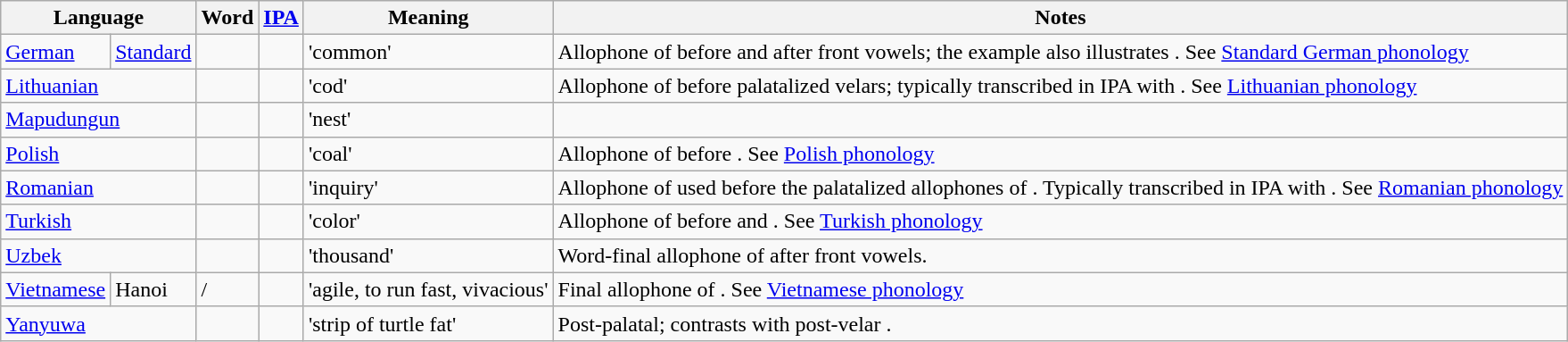<table class="wikitable">
<tr>
<th colspan="2">Language</th>
<th>Word</th>
<th><a href='#'>IPA</a></th>
<th>Meaning</th>
<th>Notes</th>
</tr>
<tr>
<td><a href='#'>German</a></td>
<td><a href='#'>Standard</a></td>
<td></td>
<td></td>
<td>'common'</td>
<td>Allophone of  before and after front vowels; the example also illustrates . See <a href='#'>Standard German phonology</a></td>
</tr>
<tr>
<td colspan="2"><a href='#'>Lithuanian</a></td>
<td></td>
<td></td>
<td>'cod'</td>
<td>Allophone of  before palatalized velars; typically transcribed in IPA with . See <a href='#'>Lithuanian phonology</a></td>
</tr>
<tr>
<td colspan="2"><a href='#'>Mapudungun</a></td>
<td></td>
<td></td>
<td>'nest'</td>
<td></td>
</tr>
<tr>
<td colspan="2"><a href='#'>Polish</a></td>
<td></td>
<td></td>
<td>'coal'</td>
<td>Allophone of  before . See <a href='#'>Polish phonology</a></td>
</tr>
<tr>
<td colspan="2"><a href='#'>Romanian</a></td>
<td></td>
<td></td>
<td>'inquiry'</td>
<td>Allophone of  used before the palatalized allophones of . Typically transcribed in IPA with . See <a href='#'>Romanian phonology</a></td>
</tr>
<tr>
<td colspan="2"><a href='#'>Turkish</a></td>
<td></td>
<td></td>
<td>'color'</td>
<td>Allophone of  before  and . See <a href='#'>Turkish phonology</a></td>
</tr>
<tr>
<td colspan="2"><a href='#'>Uzbek</a></td>
<td></td>
<td></td>
<td>'thousand'</td>
<td>Word-final allophone of  after front vowels.</td>
</tr>
<tr>
<td><a href='#'>Vietnamese</a></td>
<td>Hanoi</td>
<td> / </td>
<td></td>
<td>'agile, to run fast, vivacious'</td>
<td>Final allophone of . See <a href='#'>Vietnamese phonology</a></td>
</tr>
<tr>
<td colspan="2"><a href='#'>Yanyuwa</a></td>
<td></td>
<td></td>
<td>'strip of turtle fat'</td>
<td>Post-palatal; contrasts with post-velar .</td>
</tr>
</table>
